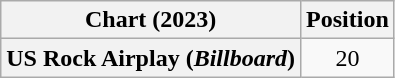<table class="wikitable sortable plainrowheaders" style="text-align: center">
<tr>
<th scope="col">Chart (2023)</th>
<th scope="col">Position</th>
</tr>
<tr>
<th scope="row">US Rock Airplay (<em>Billboard</em>)</th>
<td>20</td>
</tr>
</table>
